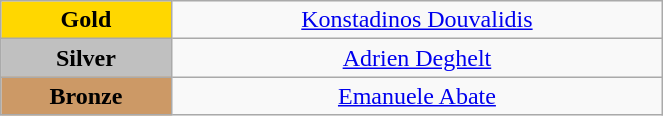<table class="wikitable" style="text-align:center; " width="35%">
<tr>
<td bgcolor="gold"><strong>Gold</strong></td>
<td><a href='#'>Konstadinos Douvalidis</a><br>  <small><em></em></small></td>
</tr>
<tr>
<td bgcolor="silver"><strong>Silver</strong></td>
<td><a href='#'>Adrien Deghelt</a><br>  <small><em></em></small></td>
</tr>
<tr>
<td bgcolor="CC9966"><strong>Bronze</strong></td>
<td><a href='#'>Emanuele Abate</a><br>  <small><em></em></small></td>
</tr>
</table>
